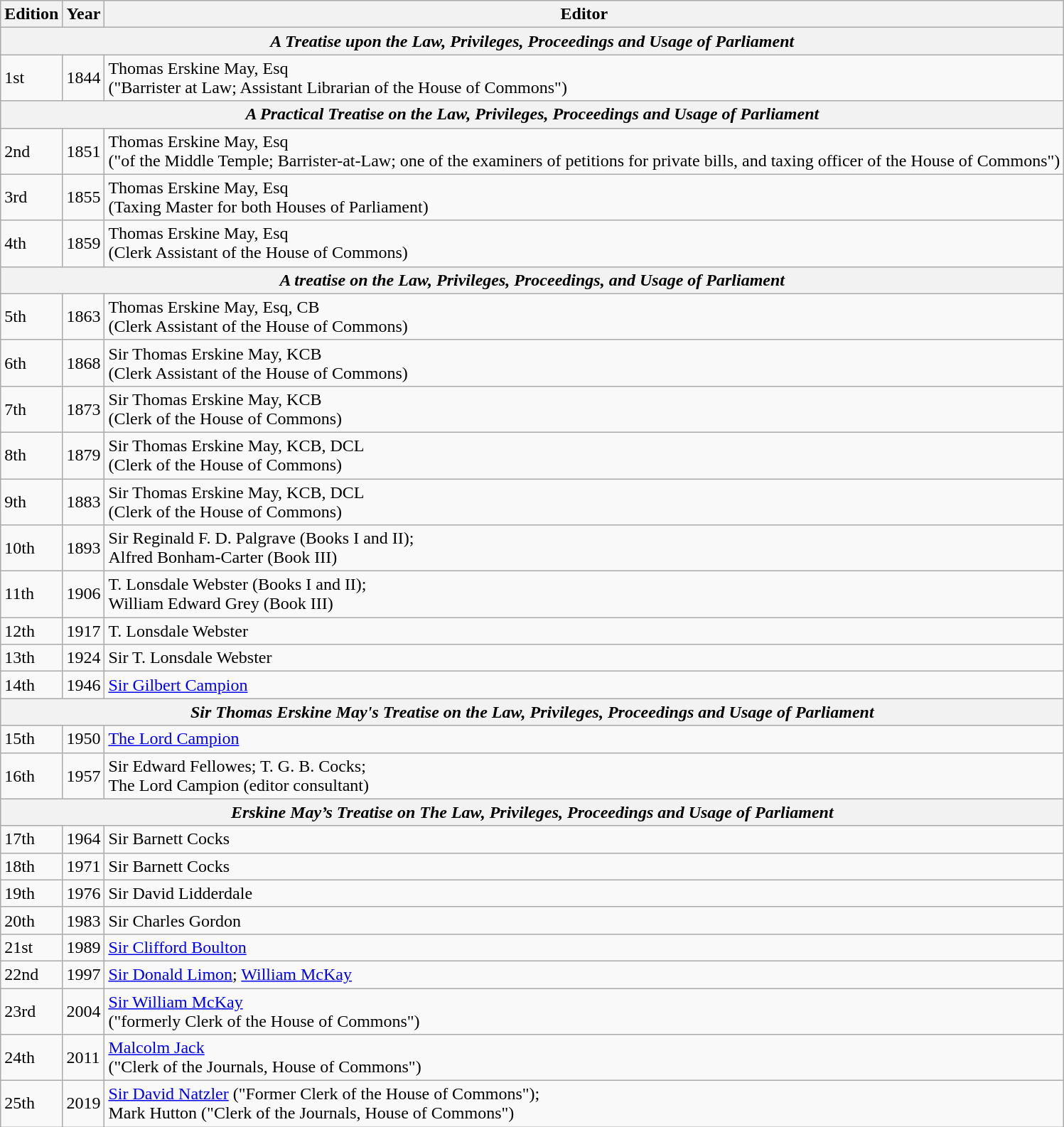<table class="wikitable" border="1">
<tr>
<th>Edition</th>
<th>Year</th>
<th>Editor</th>
</tr>
<tr>
<th colspan="3"><em>A Treatise upon the Law, Privileges, Proceedings and Usage of Parliament</em></th>
</tr>
<tr>
<td>1st</td>
<td>1844</td>
<td>Thomas Erskine May, Esq <br>("Barrister at Law; Assistant Librarian of the House of Commons")</td>
</tr>
<tr>
<th colspan="3"><em>A Practical Treatise on the Law, Privileges, Proceedings and Usage of Parliament</em></th>
</tr>
<tr>
<td>2nd</td>
<td>1851</td>
<td>Thomas Erskine May, Esq <br>("of the Middle Temple; Barrister-at-Law; one of the examiners of petitions for private bills, and taxing officer of the House of Commons")</td>
</tr>
<tr>
<td>3rd</td>
<td>1855</td>
<td>Thomas Erskine May, Esq <br>(Taxing Master for both Houses of Parliament)</td>
</tr>
<tr>
<td>4th</td>
<td>1859</td>
<td>Thomas Erskine May, Esq <br>(Clerk Assistant of the House of Commons)</td>
</tr>
<tr>
<th colspan="3"><em>A treatise on the Law, Privileges, Proceedings, and Usage of Parliament</em></th>
</tr>
<tr>
<td>5th</td>
<td>1863</td>
<td>Thomas Erskine May, Esq, CB <br>(Clerk Assistant of the House of Commons)</td>
</tr>
<tr>
<td>6th</td>
<td>1868</td>
<td>Sir Thomas Erskine May, KCB <br>(Clerk Assistant of the House of Commons)</td>
</tr>
<tr>
<td>7th</td>
<td>1873</td>
<td>Sir Thomas Erskine May, KCB <br>(Clerk of the House of Commons)</td>
</tr>
<tr>
<td>8th</td>
<td>1879</td>
<td>Sir Thomas Erskine May, KCB, DCL <br>(Clerk of the House of Commons)</td>
</tr>
<tr>
<td>9th</td>
<td>1883</td>
<td>Sir Thomas Erskine May, KCB, DCL <br>(Clerk of the House of Commons)</td>
</tr>
<tr>
<td>10th</td>
<td>1893</td>
<td>Sir Reginald F. D. Palgrave (Books I and II); <br>Alfred Bonham-Carter (Book III)</td>
</tr>
<tr>
<td>11th</td>
<td>1906</td>
<td>T. Lonsdale Webster (Books I and II); <br>William Edward Grey (Book III)</td>
</tr>
<tr>
<td>12th</td>
<td>1917</td>
<td>T. Lonsdale Webster</td>
</tr>
<tr>
<td>13th</td>
<td>1924</td>
<td>Sir T. Lonsdale Webster</td>
</tr>
<tr>
<td>14th</td>
<td>1946</td>
<td><a href='#'>Sir Gilbert Campion</a></td>
</tr>
<tr>
<th colspan="3"><em>Sir Thomas Erskine May's Treatise on the Law, Privileges, Proceedings and Usage of Parliament</em></th>
</tr>
<tr>
<td>15th</td>
<td>1950</td>
<td><a href='#'>The Lord Campion</a></td>
</tr>
<tr>
<td>16th</td>
<td>1957</td>
<td>Sir Edward Fellowes; T. G. B. Cocks; <br>The Lord Campion (editor consultant)</td>
</tr>
<tr>
<th colspan="3"><em>Erskine May’s Treatise on The Law, Privileges, Proceedings and Usage of Parliament</em></th>
</tr>
<tr>
<td>17th</td>
<td>1964</td>
<td>Sir Barnett Cocks</td>
</tr>
<tr>
<td>18th</td>
<td>1971</td>
<td>Sir Barnett Cocks</td>
</tr>
<tr>
<td>19th</td>
<td>1976</td>
<td>Sir David Lidderdale</td>
</tr>
<tr>
<td>20th</td>
<td>1983</td>
<td>Sir Charles Gordon</td>
</tr>
<tr>
<td>21st</td>
<td>1989</td>
<td><a href='#'>Sir Clifford Boulton</a></td>
</tr>
<tr>
<td>22nd</td>
<td>1997</td>
<td><a href='#'>Sir Donald Limon</a>; <a href='#'>William McKay</a></td>
</tr>
<tr>
<td>23rd</td>
<td>2004</td>
<td><a href='#'>Sir William McKay</a> <br>("formerly Clerk of the House of Commons")</td>
</tr>
<tr>
<td>24th</td>
<td>2011</td>
<td><a href='#'>Malcolm Jack</a><br>("Clerk of the Journals, House of Commons")</td>
</tr>
<tr>
<td>25th</td>
<td>2019</td>
<td><a href='#'>Sir David Natzler</a>  ("Former Clerk of the House of Commons"); <br>Mark Hutton ("Clerk of the Journals, House of Commons")</td>
</tr>
</table>
